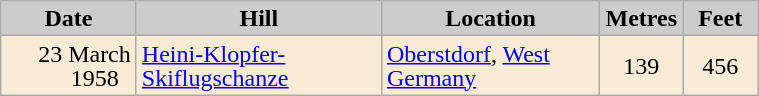<table class="wikitable sortable" style="text-align:left; line-height:16px; width:40%;">
<tr>
<th style="background-color: #ccc;" width="100">Date</th>
<th style="background-color: #ccc;" width="180">Hill</th>
<th style="background-color: #ccc;" width="165">Location</th>
<th style="background-color: #ccc;" width="48">Metres</th>
<th style="background-color: #ccc;" width="48">Feet</th>
</tr>
<tr bgcolor=#FAEBD7>
<td align=right>23 March 1958  </td>
<td><a href='#'>Heini-Klopfer-Skiflugschanze</a></td>
<td><a href='#'>Oberstdorf</a>, <a href='#'>West Germany</a></td>
<td align=center>139</td>
<td align=center>456</td>
</tr>
</table>
